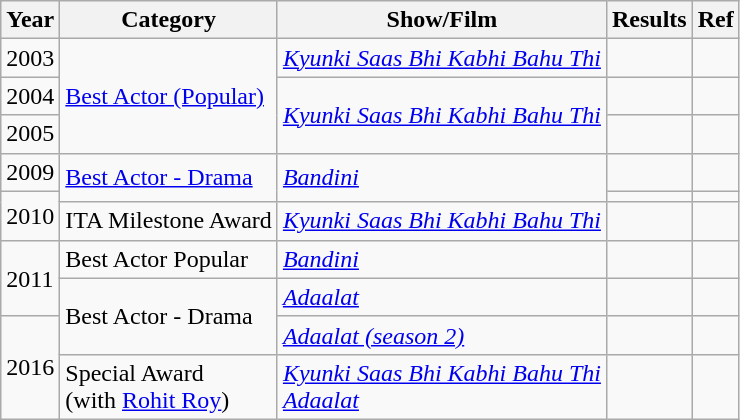<table class="wikitable sortable">
<tr>
<th>Year</th>
<th>Category</th>
<th>Show/Film</th>
<th>Results</th>
<th>Ref</th>
</tr>
<tr>
<td>2003</td>
<td rowspan="3"><a href='#'>Best Actor (Popular)</a></td>
<td><em><a href='#'>Kyunki Saas Bhi Kabhi Bahu Thi</a></em></td>
<td></td>
<td></td>
</tr>
<tr>
<td>2004</td>
<td rowspan="2"><em><a href='#'>Kyunki Saas Bhi Kabhi Bahu Thi</a></em></td>
<td></td>
<td></td>
</tr>
<tr>
<td>2005</td>
<td></td>
<td></td>
</tr>
<tr>
<td>2009</td>
<td rowspan="2"><a href='#'>Best Actor - Drama</a></td>
<td rowspan="2"><a href='#'><em>Bandini</em></a></td>
<td></td>
<td></td>
</tr>
<tr>
<td rowspan="2">2010</td>
<td></td>
<td></td>
</tr>
<tr>
<td>ITA Milestone Award</td>
<td><em><a href='#'>Kyunki Saas Bhi Kabhi Bahu Thi</a></em></td>
<td></td>
<td></td>
</tr>
<tr>
<td rowspan="2">2011</td>
<td>Best Actor Popular</td>
<td><em><a href='#'>Bandini</a></em></td>
<td></td>
<td></td>
</tr>
<tr>
<td rowspan="2">Best Actor - Drama</td>
<td><em><a href='#'>Adaalat</a></em></td>
<td></td>
<td></td>
</tr>
<tr>
<td rowspan="2">2016</td>
<td><em><a href='#'>Adaalat (season 2)</a></em></td>
<td></td>
<td></td>
</tr>
<tr>
<td>Special Award<br>(with <a href='#'>Rohit Roy</a>)</td>
<td><em><a href='#'>Kyunki Saas Bhi Kabhi Bahu Thi</a> <br><a href='#'>Adaalat</a></em></td>
<td></td>
<td></td>
</tr>
</table>
